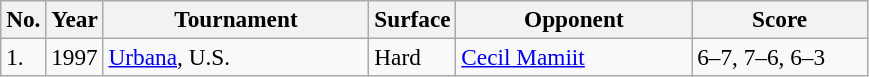<table class="sortable wikitable" style=font-size:97%>
<tr>
<th>No.</th>
<th>Year</th>
<th style="width:170px">Tournament</th>
<th style="width:50px">Surface</th>
<th style="width:150px">Opponent</th>
<th style="width:110px" class="unsortable">Score</th>
</tr>
<tr>
<td>1.</td>
<td>1997</td>
<td><a href='#'>Urbana</a>, U.S.</td>
<td>Hard</td>
<td> <a href='#'>Cecil Mamiit</a></td>
<td>6–7, 7–6, 6–3</td>
</tr>
</table>
